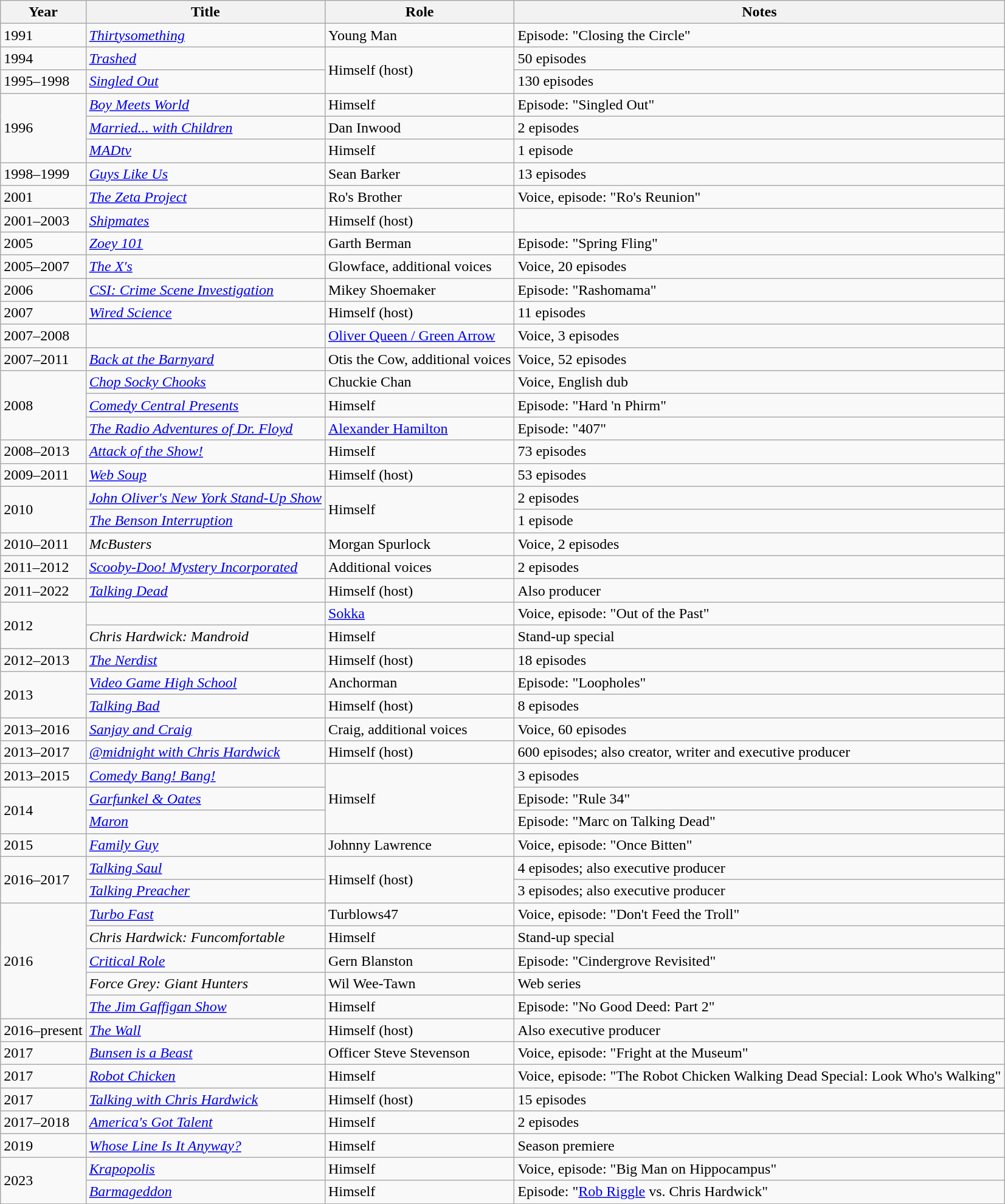<table class = "wikitable sortable">
<tr>
<th>Year</th>
<th>Title</th>
<th>Role</th>
<th class = "unsortable">Notes</th>
</tr>
<tr>
<td>1991</td>
<td><em><a href='#'>Thirtysomething</a></em></td>
<td>Young Man</td>
<td>Episode: "Closing the Circle"</td>
</tr>
<tr>
<td>1994</td>
<td><em><a href='#'>Trashed</a></em></td>
<td rowspan="2">Himself (host)</td>
<td>50 episodes</td>
</tr>
<tr>
<td>1995–1998</td>
<td><em><a href='#'>Singled Out</a></em></td>
<td>130 episodes</td>
</tr>
<tr>
<td rowspan="3">1996</td>
<td><em><a href='#'>Boy Meets World</a></em></td>
<td>Himself</td>
<td>Episode: "Singled Out"</td>
</tr>
<tr>
<td><em><a href='#'>Married... with Children</a></em></td>
<td>Dan Inwood</td>
<td>2 episodes</td>
</tr>
<tr>
<td><em><a href='#'>MADtv</a></em></td>
<td>Himself</td>
<td>1 episode</td>
</tr>
<tr>
<td>1998–1999</td>
<td><em><a href='#'>Guys Like Us</a></em></td>
<td>Sean Barker</td>
<td>13 episodes</td>
</tr>
<tr>
<td>2001</td>
<td><em><a href='#'>The Zeta Project</a></em></td>
<td>Ro's Brother</td>
<td>Voice, episode: "Ro's Reunion"</td>
</tr>
<tr>
<td>2001–2003</td>
<td><em><a href='#'>Shipmates</a></em></td>
<td>Himself (host)</td>
<td></td>
</tr>
<tr>
<td>2005</td>
<td><em><a href='#'>Zoey 101</a></em></td>
<td>Garth Berman</td>
<td>Episode: "Spring Fling"</td>
</tr>
<tr>
<td>2005–2007</td>
<td><em><a href='#'>The X's</a></em></td>
<td>Glowface, additional voices</td>
<td>Voice, 20 episodes</td>
</tr>
<tr>
<td>2006</td>
<td><em><a href='#'>CSI: Crime Scene Investigation</a></em></td>
<td>Mikey Shoemaker</td>
<td>Episode: "Rashomama"</td>
</tr>
<tr>
<td>2007</td>
<td><em><a href='#'>Wired Science</a></em></td>
<td>Himself (host)</td>
<td>11 episodes</td>
</tr>
<tr>
<td>2007–2008</td>
<td><em></em></td>
<td><a href='#'>Oliver Queen / Green Arrow</a></td>
<td>Voice, 3 episodes</td>
</tr>
<tr>
<td>2007–2011</td>
<td><em><a href='#'>Back at the Barnyard</a></em></td>
<td>Otis the Cow, additional voices</td>
<td>Voice, 52 episodes</td>
</tr>
<tr>
<td rowspan="3">2008</td>
<td><em><a href='#'>Chop Socky Chooks</a></em></td>
<td>Chuckie Chan</td>
<td>Voice, English dub</td>
</tr>
<tr>
<td><em><a href='#'>Comedy Central Presents</a></em></td>
<td>Himself</td>
<td>Episode: "Hard 'n Phirm"</td>
</tr>
<tr>
<td><em><a href='#'>The Radio Adventures of Dr. Floyd</a></em></td>
<td><a href='#'>Alexander Hamilton</a></td>
<td>Episode: "407"</td>
</tr>
<tr>
<td>2008–2013</td>
<td><em><a href='#'>Attack of the Show!</a></em></td>
<td>Himself</td>
<td>73 episodes</td>
</tr>
<tr>
<td>2009–2011</td>
<td><em><a href='#'>Web Soup</a></em></td>
<td>Himself (host)</td>
<td>53 episodes</td>
</tr>
<tr>
<td rowspan="2">2010</td>
<td><em><a href='#'>John Oliver's New York Stand-Up Show</a></em></td>
<td rowspan="2">Himself</td>
<td>2 episodes</td>
</tr>
<tr>
<td><em><a href='#'>The Benson Interruption</a></em></td>
<td>1 episode</td>
</tr>
<tr>
<td>2010–2011</td>
<td><em>McBusters</em></td>
<td>Morgan Spurlock</td>
<td>Voice, 2 episodes</td>
</tr>
<tr>
<td>2011–2012</td>
<td><em><a href='#'>Scooby-Doo! Mystery Incorporated</a></em></td>
<td>Additional voices</td>
<td>2 episodes</td>
</tr>
<tr>
<td>2011–2022</td>
<td><em><a href='#'>Talking Dead</a></em></td>
<td>Himself (host)</td>
<td>Also producer</td>
</tr>
<tr>
<td rowspan="2">2012</td>
<td><em></em></td>
<td><a href='#'>Sokka</a></td>
<td>Voice, episode: "Out of the Past"</td>
</tr>
<tr>
<td><em>Chris Hardwick: Mandroid</em></td>
<td>Himself</td>
<td>Stand-up special</td>
</tr>
<tr>
<td>2012–2013</td>
<td><em><a href='#'>The Nerdist</a></em></td>
<td>Himself (host)</td>
<td>18 episodes</td>
</tr>
<tr>
<td rowspan="2">2013</td>
<td><em><a href='#'>Video Game High School</a></em></td>
<td>Anchorman</td>
<td>Episode: "Loopholes"</td>
</tr>
<tr>
<td><em><a href='#'>Talking Bad</a></em></td>
<td>Himself (host)</td>
<td>8 episodes</td>
</tr>
<tr>
<td>2013–2016</td>
<td><em><a href='#'>Sanjay and Craig</a></em></td>
<td>Craig, additional voices</td>
<td>Voice, 60 episodes</td>
</tr>
<tr>
<td>2013–2017</td>
<td><em><a href='#'>@midnight with Chris Hardwick</a></em></td>
<td>Himself (host)</td>
<td>600 episodes; also creator, writer and executive producer</td>
</tr>
<tr>
<td>2013–2015</td>
<td><em><a href='#'>Comedy Bang! Bang!</a></em></td>
<td rowspan="3">Himself</td>
<td>3 episodes</td>
</tr>
<tr>
<td rowspan="2">2014</td>
<td><em><a href='#'>Garfunkel & Oates</a></em></td>
<td>Episode: "Rule 34"</td>
</tr>
<tr>
<td><em><a href='#'>Maron</a></em></td>
<td>Episode: "Marc on Talking Dead"</td>
</tr>
<tr>
<td>2015</td>
<td><em><a href='#'>Family Guy</a></em></td>
<td>Johnny Lawrence</td>
<td>Voice, episode: "Once Bitten"</td>
</tr>
<tr>
<td rowspan="2">2016–2017</td>
<td><em><a href='#'>Talking Saul</a></em></td>
<td rowspan="2">Himself (host)</td>
<td>4 episodes; also executive producer</td>
</tr>
<tr>
<td><em><a href='#'>Talking Preacher</a></em></td>
<td>3 episodes; also executive producer</td>
</tr>
<tr>
<td rowspan="5">2016</td>
<td><em><a href='#'>Turbo Fast</a></em></td>
<td>Turblows47</td>
<td>Voice, episode: "Don't Feed the Troll"</td>
</tr>
<tr>
<td><em>Chris Hardwick: Funcomfortable</em></td>
<td>Himself</td>
<td>Stand-up special</td>
</tr>
<tr>
<td><em><a href='#'>Critical Role</a></em></td>
<td>Gern Blanston</td>
<td>Episode: "Cindergrove Revisited"</td>
</tr>
<tr>
<td><em>Force Grey: Giant Hunters</em></td>
<td>Wil Wee-Tawn</td>
<td>Web series</td>
</tr>
<tr>
<td><em><a href='#'>The Jim Gaffigan Show</a></em></td>
<td>Himself</td>
<td>Episode: "No Good Deed: Part 2"</td>
</tr>
<tr>
<td>2016–present</td>
<td><em><a href='#'>The Wall</a></em></td>
<td>Himself (host)</td>
<td>Also executive producer</td>
</tr>
<tr>
<td>2017</td>
<td><em><a href='#'>Bunsen is a Beast</a></em></td>
<td>Officer Steve Stevenson</td>
<td>Voice, episode: "Fright at the Museum"</td>
</tr>
<tr>
<td>2017</td>
<td><em><a href='#'>Robot Chicken</a></em></td>
<td>Himself</td>
<td>Voice, episode: "The Robot Chicken Walking Dead Special: Look Who's Walking"</td>
</tr>
<tr>
<td>2017</td>
<td><em><a href='#'>Talking with Chris Hardwick</a></em></td>
<td>Himself (host)</td>
<td>15 episodes</td>
</tr>
<tr>
<td>2017–2018</td>
<td><em><a href='#'>America's Got Talent</a></em></td>
<td>Himself</td>
<td>2 episodes</td>
</tr>
<tr>
<td>2019</td>
<td><em><a href='#'>Whose Line Is It Anyway?</a></em></td>
<td>Himself</td>
<td>Season premiere</td>
</tr>
<tr>
<td rowspan="2">2023</td>
<td><em><a href='#'>Krapopolis</a></em></td>
<td>Himself</td>
<td>Voice, episode: "Big Man on Hippocampus"</td>
</tr>
<tr>
<td><em><a href='#'>Barmageddon</a></em></td>
<td>Himself</td>
<td>Episode: "<a href='#'>Rob Riggle</a> vs. Chris Hardwick"</td>
</tr>
</table>
